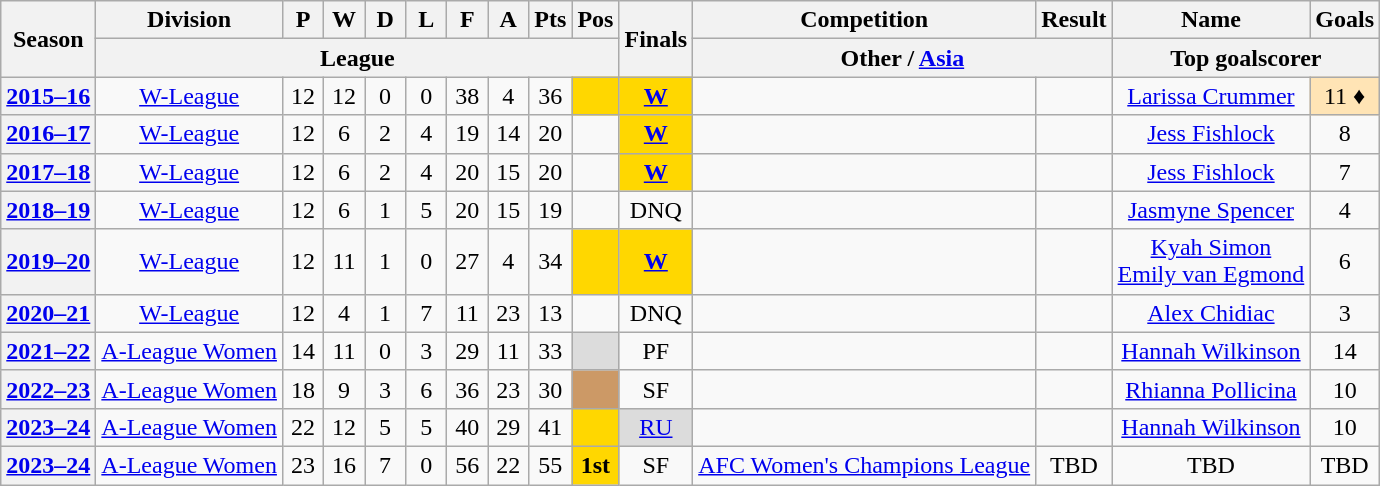<table class="wikitable sortable" style="text-align: center">
<tr>
<th scope="col" rowspan="2">Season</th>
<th scope="col">Division</th>
<th width="20" scope="col">P</th>
<th width="20" scope="col">W</th>
<th width="20" scope="col">D</th>
<th width="20" scope="col">L</th>
<th width="20" scope="col">F</th>
<th width="20" scope="col">A</th>
<th width="20" scope="col">Pts</th>
<th scope="col">Pos</th>
<th rowspan="2" scope="col" class="unsortable">Finals</th>
<th>Competition</th>
<th>Result</th>
<th scope="col">Name</th>
<th scope="col">Goals</th>
</tr>
<tr class="unsortable">
<th colspan="9" scope="col">League</th>
<th colspan="2"><strong>Other /</strong> <a href='#'>Asia</a></th>
<th colspan="2" scope="col">Top goalscorer</th>
</tr>
<tr>
<th><a href='#'>2015–16</a></th>
<td><a href='#'>W-League</a></td>
<td>12</td>
<td>12</td>
<td>0</td>
<td>0</td>
<td>38</td>
<td>4</td>
<td>36</td>
<td bgcolor=gold><strong></strong></td>
<td bgcolor=gold><strong><a href='#'>W</a></strong></td>
<td></td>
<td></td>
<td><a href='#'>Larissa Crummer</a></td>
<td bgcolor=Moccasin>11 ♦</td>
</tr>
<tr>
<th><a href='#'>2016–17</a></th>
<td><a href='#'>W-League</a></td>
<td>12</td>
<td>6</td>
<td>2</td>
<td>4</td>
<td>19</td>
<td>14</td>
<td>20</td>
<td></td>
<td bgcolor=gold><strong><a href='#'>W</a></strong></td>
<td></td>
<td></td>
<td><a href='#'>Jess Fishlock</a></td>
<td>8</td>
</tr>
<tr>
<th><a href='#'>2017–18</a></th>
<td><a href='#'>W-League</a></td>
<td>12</td>
<td>6</td>
<td>2</td>
<td>4</td>
<td>20</td>
<td>15</td>
<td>20</td>
<td></td>
<td bgcolor=gold><strong><a href='#'>W</a></strong></td>
<td></td>
<td></td>
<td><a href='#'>Jess Fishlock</a></td>
<td>7</td>
</tr>
<tr>
<th><a href='#'>2018–19</a></th>
<td><a href='#'>W-League</a></td>
<td>12</td>
<td>6</td>
<td>1</td>
<td>5</td>
<td>20</td>
<td>15</td>
<td>19</td>
<td></td>
<td>DNQ</td>
<td></td>
<td></td>
<td><a href='#'>Jasmyne Spencer</a></td>
<td>4</td>
</tr>
<tr>
<th><a href='#'>2019–20</a></th>
<td><a href='#'>W-League</a></td>
<td>12</td>
<td>11</td>
<td>1</td>
<td>0</td>
<td>27</td>
<td>4</td>
<td>34</td>
<td bgcolor=gold><strong></strong></td>
<td bgcolor=gold><strong><a href='#'>W</a></strong></td>
<td></td>
<td></td>
<td><a href='#'>Kyah Simon</a><br><a href='#'>Emily van Egmond</a></td>
<td>6</td>
</tr>
<tr>
<th><a href='#'>2020–21</a></th>
<td><a href='#'>W-League</a></td>
<td>12</td>
<td>4</td>
<td>1</td>
<td>7</td>
<td>11</td>
<td>23</td>
<td>13</td>
<td></td>
<td>DNQ</td>
<td></td>
<td></td>
<td><a href='#'>Alex Chidiac</a></td>
<td>3</td>
</tr>
<tr>
<th><a href='#'>2021–22</a></th>
<td><a href='#'>A-League Women</a></td>
<td>14</td>
<td>11</td>
<td>0</td>
<td>3</td>
<td>29</td>
<td>11</td>
<td>33</td>
<td bgcolor=#DCDCDC></td>
<td>PF</td>
<td></td>
<td></td>
<td><a href='#'>Hannah Wilkinson</a></td>
<td>14</td>
</tr>
<tr>
<th><a href='#'>2022–23</a></th>
<td><a href='#'>A-League Women</a></td>
<td>18</td>
<td>9</td>
<td>3</td>
<td>6</td>
<td>36</td>
<td>23</td>
<td>30</td>
<td bgcolor=#CC9966></td>
<td>SF</td>
<td></td>
<td></td>
<td><a href='#'>Rhianna Pollicina</a></td>
<td>10</td>
</tr>
<tr>
<th><a href='#'>2023–24</a></th>
<td><a href='#'>A-League Women</a></td>
<td>22</td>
<td>12</td>
<td>5</td>
<td>5</td>
<td>40</td>
<td>29</td>
<td>41</td>
<td bgcolor=gold><strong></strong></td>
<td bgcolor=#DCDCDC><a href='#'>RU</a></td>
<td></td>
<td></td>
<td><a href='#'>Hannah Wilkinson</a></td>
<td>10</td>
</tr>
<tr>
<th><a href='#'>2023–24</a></th>
<td><a href='#'>A-League Women</a></td>
<td>23</td>
<td>16</td>
<td>7</td>
<td>0</td>
<td>56</td>
<td>22</td>
<td>55</td>
<td bgcolor=gold><strong>1st</strong></td>
<td>SF</td>
<td><a href='#'>AFC Women's Champions League</a></td>
<td>TBD</td>
<td>TBD</td>
<td>TBD</td>
</tr>
</table>
